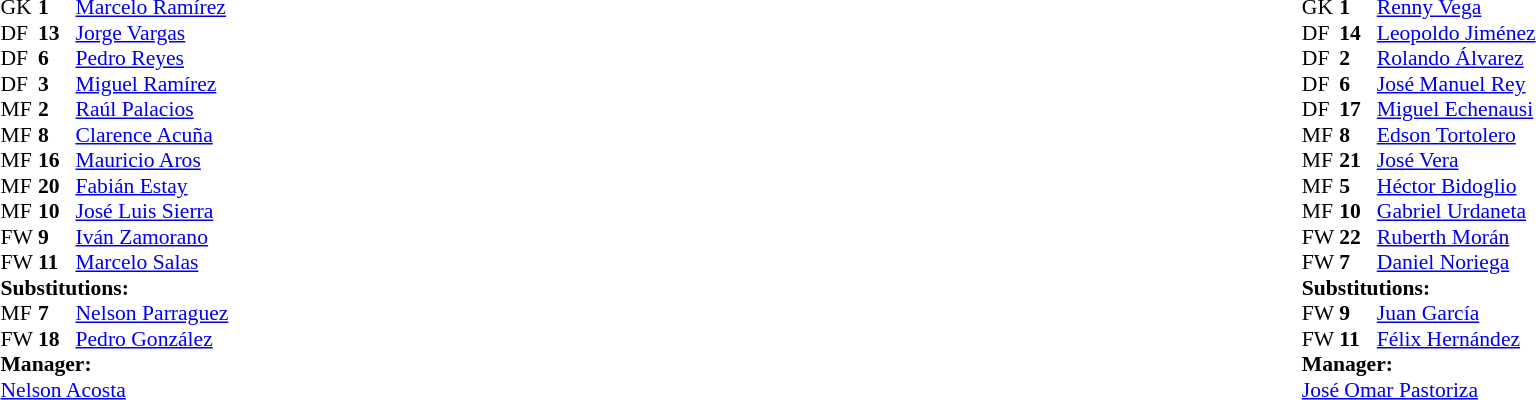<table width="100%">
<tr>
<td valign="top" width="50%"><br><table style="font-size: 90%" cellspacing="0" cellpadding="0">
<tr>
<th width="25"></th>
<th width="25"></th>
</tr>
<tr>
<td>GK</td>
<td><strong>1</strong></td>
<td><a href='#'>Marcelo Ramírez</a></td>
</tr>
<tr>
<td>DF</td>
<td><strong>13</strong></td>
<td><a href='#'>Jorge Vargas</a></td>
<td></td>
</tr>
<tr>
<td>DF</td>
<td><strong>6</strong></td>
<td><a href='#'>Pedro Reyes</a></td>
</tr>
<tr>
<td>DF</td>
<td><strong>3</strong></td>
<td><a href='#'>Miguel Ramírez</a></td>
</tr>
<tr>
<td>MF</td>
<td><strong>2</strong></td>
<td><a href='#'>Raúl Palacios</a></td>
</tr>
<tr>
<td>MF</td>
<td><strong>8</strong></td>
<td><a href='#'>Clarence Acuña</a></td>
</tr>
<tr>
<td>MF</td>
<td><strong>16</strong></td>
<td><a href='#'>Mauricio Aros</a></td>
</tr>
<tr>
<td>MF</td>
<td><strong>20</strong></td>
<td><a href='#'>Fabián Estay</a></td>
</tr>
<tr>
<td>MF</td>
<td><strong>10</strong></td>
<td><a href='#'>José Luis Sierra</a></td>
<td></td>
<td></td>
</tr>
<tr>
<td>FW</td>
<td><strong>9</strong></td>
<td><a href='#'>Iván Zamorano</a></td>
<td></td>
<td></td>
</tr>
<tr>
<td>FW</td>
<td><strong>11</strong></td>
<td><a href='#'>Marcelo Salas</a></td>
<td></td>
</tr>
<tr>
<td colspan=3><strong>Substitutions:</strong></td>
</tr>
<tr>
<td>MF</td>
<td><strong>7</strong></td>
<td><a href='#'>Nelson Parraguez</a></td>
<td></td>
<td></td>
</tr>
<tr>
<td>FW</td>
<td><strong>18</strong></td>
<td><a href='#'>Pedro González</a></td>
<td></td>
<td></td>
</tr>
<tr>
<td colspan=3><strong>Manager:</strong></td>
</tr>
<tr>
<td colspan=3> <a href='#'>Nelson Acosta</a></td>
</tr>
</table>
</td>
<td valign="top"></td>
<td valign="top" width="50%"><br><table style="font-size: 90%" cellspacing="0" cellpadding="0" align="center">
<tr>
<th width="25"></th>
<th width="25"></th>
</tr>
<tr>
<td>GK</td>
<td><strong>1</strong></td>
<td><a href='#'>Renny Vega</a></td>
</tr>
<tr>
<td>DF</td>
<td><strong>14</strong></td>
<td><a href='#'>Leopoldo Jiménez</a></td>
</tr>
<tr>
<td>DF</td>
<td><strong>2</strong></td>
<td><a href='#'>Rolando Álvarez</a></td>
<td></td>
</tr>
<tr>
<td>DF</td>
<td><strong>6</strong></td>
<td><a href='#'>José Manuel Rey</a></td>
<td></td>
</tr>
<tr>
<td>DF</td>
<td><strong>17</strong></td>
<td><a href='#'>Miguel Echenausi</a></td>
</tr>
<tr>
<td>MF</td>
<td><strong>8</strong></td>
<td><a href='#'>Edson Tortolero</a></td>
</tr>
<tr>
<td>MF</td>
<td><strong>21</strong></td>
<td><a href='#'>José Vera</a></td>
</tr>
<tr>
<td>MF</td>
<td><strong>5</strong></td>
<td><a href='#'>Héctor Bidoglio</a></td>
</tr>
<tr>
<td>MF</td>
<td><strong>10</strong></td>
<td><a href='#'>Gabriel Urdaneta</a></td>
<td></td>
<td></td>
</tr>
<tr>
<td>FW</td>
<td><strong>22</strong></td>
<td><a href='#'>Ruberth Morán</a></td>
<td></td>
<td></td>
</tr>
<tr>
<td>FW</td>
<td><strong>7</strong></td>
<td><a href='#'>Daniel Noriega</a></td>
</tr>
<tr>
<td colspan=3><strong>Substitutions:</strong></td>
</tr>
<tr>
<td>FW</td>
<td><strong>9</strong></td>
<td><a href='#'>Juan García</a></td>
<td></td>
<td></td>
</tr>
<tr>
<td>FW</td>
<td><strong>11</strong></td>
<td><a href='#'>Félix Hernández</a></td>
<td></td>
<td></td>
</tr>
<tr>
<td colspan=3><strong>Manager:</strong></td>
</tr>
<tr>
<td colspan=3> <a href='#'>José Omar Pastoriza</a></td>
</tr>
</table>
</td>
</tr>
</table>
